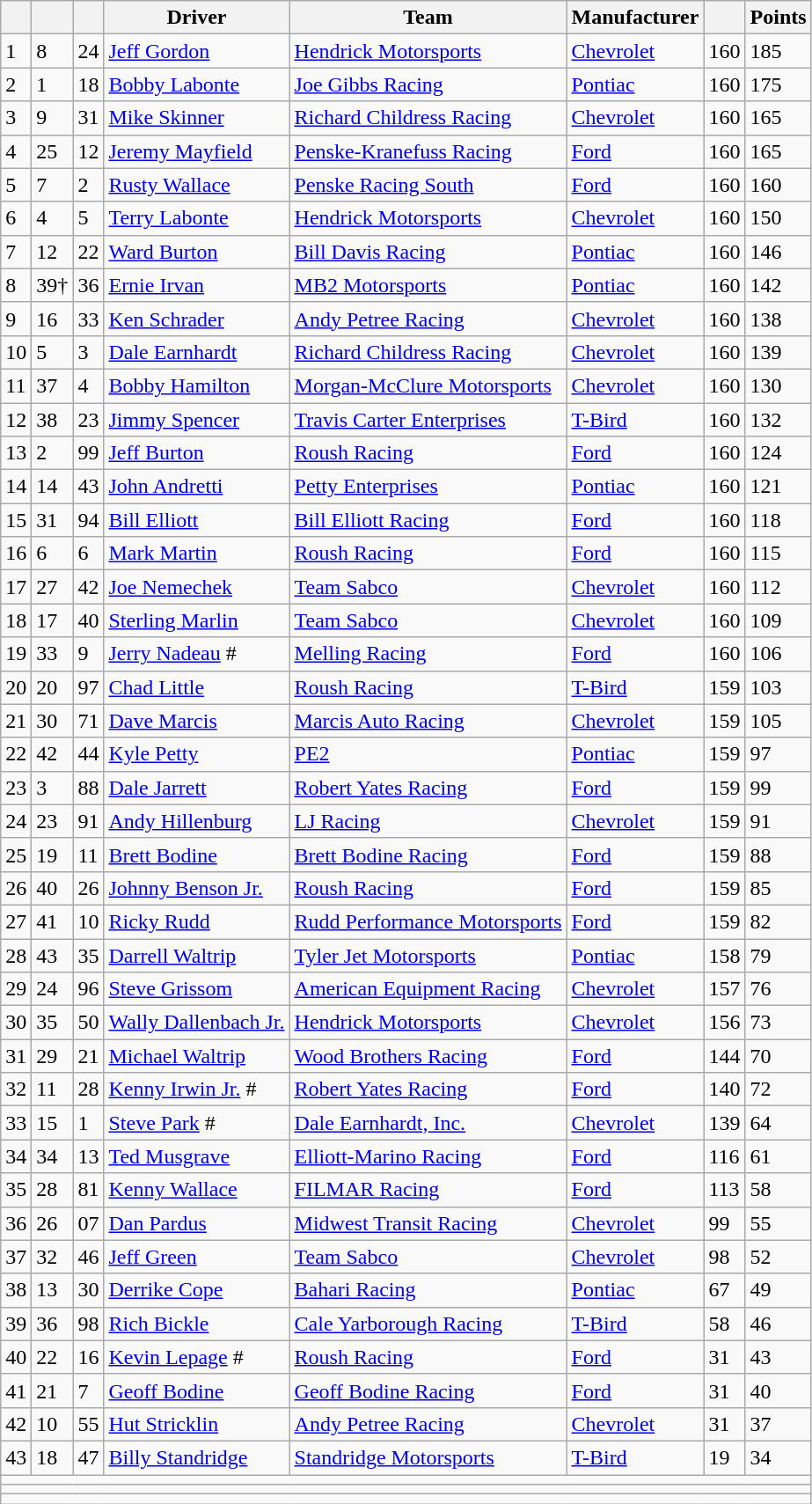<table class="wikitable" border="1">
<tr>
<th scope="col"></th>
<th scope="col"></th>
<th scope="col"></th>
<th scope="col">Driver</th>
<th scope="col">Team</th>
<th scope="col">Manufacturer</th>
<th scope="col"></th>
<th scope="col">Points</th>
</tr>
<tr>
<td scope="row">1</td>
<td>8</td>
<td>24</td>
<td><a href='#'>Jeff Gordon</a></td>
<td><a href='#'>Hendrick Motorsports</a></td>
<td><a href='#'>Chevrolet</a></td>
<td>160</td>
<td>185</td>
</tr>
<tr>
<td scope="row">2</td>
<td>1</td>
<td>18</td>
<td><a href='#'>Bobby Labonte</a></td>
<td><a href='#'>Joe Gibbs Racing</a></td>
<td><a href='#'>Pontiac</a></td>
<td>160</td>
<td>175</td>
</tr>
<tr>
<td scope="row">3</td>
<td>9</td>
<td>31</td>
<td><a href='#'>Mike Skinner</a></td>
<td><a href='#'>Richard Childress Racing</a></td>
<td><a href='#'>Chevrolet</a></td>
<td>160</td>
<td>165</td>
</tr>
<tr>
<td scope="row">4</td>
<td>25</td>
<td>12</td>
<td><a href='#'>Jeremy Mayfield</a></td>
<td><a href='#'>Penske-Kranefuss Racing</a></td>
<td><a href='#'>Ford</a></td>
<td>160</td>
<td>165</td>
</tr>
<tr>
<td scope="row">5</td>
<td>7</td>
<td>2</td>
<td><a href='#'>Rusty Wallace</a></td>
<td><a href='#'>Penske Racing South</a></td>
<td><a href='#'>Ford</a></td>
<td>160</td>
<td>160</td>
</tr>
<tr>
<td scope="row">6</td>
<td>4</td>
<td>5</td>
<td><a href='#'>Terry Labonte</a></td>
<td><a href='#'>Hendrick Motorsports</a></td>
<td><a href='#'>Chevrolet</a></td>
<td>160</td>
<td>150</td>
</tr>
<tr>
<td scope="row">7</td>
<td>12</td>
<td>22</td>
<td><a href='#'>Ward Burton</a></td>
<td><a href='#'>Bill Davis Racing</a></td>
<td><a href='#'>Pontiac</a></td>
<td>160</td>
<td>146</td>
</tr>
<tr>
<td scope="row">8</td>
<td>39†</td>
<td>36</td>
<td><a href='#'>Ernie Irvan</a></td>
<td><a href='#'>MB2 Motorsports</a></td>
<td><a href='#'>Pontiac</a></td>
<td>160</td>
<td>142</td>
</tr>
<tr>
<td scope="row">9</td>
<td>16</td>
<td>33</td>
<td><a href='#'>Ken Schrader</a></td>
<td><a href='#'>Andy Petree Racing</a></td>
<td><a href='#'>Chevrolet</a></td>
<td>160</td>
<td>138</td>
</tr>
<tr>
<td scope="row">10</td>
<td>5</td>
<td>3</td>
<td><a href='#'>Dale Earnhardt</a></td>
<td><a href='#'>Richard Childress Racing</a></td>
<td><a href='#'>Chevrolet</a></td>
<td>160</td>
<td>139</td>
</tr>
<tr>
<td scope="row">11</td>
<td>37</td>
<td>4</td>
<td><a href='#'>Bobby Hamilton</a></td>
<td><a href='#'>Morgan-McClure Motorsports</a></td>
<td><a href='#'>Chevrolet</a></td>
<td>160</td>
<td>130</td>
</tr>
<tr>
<td scope="row">12</td>
<td>38</td>
<td>23</td>
<td><a href='#'>Jimmy Spencer</a></td>
<td><a href='#'>Travis Carter Enterprises</a></td>
<td><a href='#'>T-Bird</a></td>
<td>160</td>
<td>132</td>
</tr>
<tr>
<td scope="row">13</td>
<td>2</td>
<td>99</td>
<td><a href='#'>Jeff Burton</a></td>
<td><a href='#'>Roush Racing</a></td>
<td><a href='#'>Ford</a></td>
<td>160</td>
<td>124</td>
</tr>
<tr>
<td scope="row">14</td>
<td>14</td>
<td>43</td>
<td><a href='#'>John Andretti</a></td>
<td><a href='#'>Petty Enterprises</a></td>
<td><a href='#'>Pontiac</a></td>
<td>160</td>
<td>121</td>
</tr>
<tr>
<td scope="row">15</td>
<td>31</td>
<td>94</td>
<td><a href='#'>Bill Elliott</a></td>
<td><a href='#'>Bill Elliott Racing</a></td>
<td><a href='#'>Ford</a></td>
<td>160</td>
<td>118</td>
</tr>
<tr>
<td scope="row">16</td>
<td>6</td>
<td>6</td>
<td><a href='#'>Mark Martin</a></td>
<td><a href='#'>Roush Racing</a></td>
<td><a href='#'>Ford</a></td>
<td>160</td>
<td>115</td>
</tr>
<tr>
<td scope="row">17</td>
<td>27</td>
<td>42</td>
<td><a href='#'>Joe Nemechek</a></td>
<td><a href='#'>Team Sabco</a></td>
<td><a href='#'>Chevrolet</a></td>
<td>160</td>
<td>112</td>
</tr>
<tr>
<td scope="row">18</td>
<td>17</td>
<td>40</td>
<td><a href='#'>Sterling Marlin</a></td>
<td><a href='#'>Team Sabco</a></td>
<td><a href='#'>Chevrolet</a></td>
<td>160</td>
<td>109</td>
</tr>
<tr>
<td scope="row">19</td>
<td>33</td>
<td>9</td>
<td><a href='#'>Jerry Nadeau</a> #</td>
<td><a href='#'>Melling Racing</a></td>
<td><a href='#'>Ford</a></td>
<td>160</td>
<td>106</td>
</tr>
<tr>
<td scope="row">20</td>
<td>20</td>
<td>97</td>
<td><a href='#'>Chad Little</a></td>
<td><a href='#'>Roush Racing</a></td>
<td><a href='#'>T-Bird</a></td>
<td>159</td>
<td>103</td>
</tr>
<tr>
<td scope="row">21</td>
<td>30</td>
<td>71</td>
<td><a href='#'>Dave Marcis</a></td>
<td><a href='#'>Marcis Auto Racing</a></td>
<td><a href='#'>Chevrolet</a></td>
<td>159</td>
<td>105</td>
</tr>
<tr>
<td scope="row">22</td>
<td>42</td>
<td>44</td>
<td><a href='#'>Kyle Petty</a></td>
<td><a href='#'>PE2</a></td>
<td><a href='#'>Pontiac</a></td>
<td>159</td>
<td>97</td>
</tr>
<tr>
<td scope="row">23</td>
<td>3</td>
<td>88</td>
<td><a href='#'>Dale Jarrett</a></td>
<td><a href='#'>Robert Yates Racing</a></td>
<td><a href='#'>Ford</a></td>
<td>159</td>
<td>99</td>
</tr>
<tr>
<td scope="row">24</td>
<td>23</td>
<td>91</td>
<td><a href='#'>Andy Hillenburg</a></td>
<td><a href='#'>LJ Racing</a></td>
<td><a href='#'>Chevrolet</a></td>
<td>159</td>
<td>91</td>
</tr>
<tr>
<td scope="row">25</td>
<td>19</td>
<td>11</td>
<td><a href='#'>Brett Bodine</a></td>
<td><a href='#'>Brett Bodine Racing</a></td>
<td><a href='#'>Ford</a></td>
<td>159</td>
<td>88</td>
</tr>
<tr>
<td scope="row">26</td>
<td>40</td>
<td>26</td>
<td><a href='#'>Johnny Benson Jr.</a></td>
<td><a href='#'>Roush Racing</a></td>
<td><a href='#'>Ford</a></td>
<td>159</td>
<td>85</td>
</tr>
<tr>
<td scope="row">27</td>
<td>41</td>
<td>10</td>
<td><a href='#'>Ricky Rudd</a></td>
<td><a href='#'>Rudd Performance Motorsports</a></td>
<td><a href='#'>Ford</a></td>
<td>159</td>
<td>82</td>
</tr>
<tr>
<td scope="row">28</td>
<td>43</td>
<td>35</td>
<td><a href='#'>Darrell Waltrip</a></td>
<td><a href='#'>Tyler Jet Motorsports</a></td>
<td><a href='#'>Pontiac</a></td>
<td>158</td>
<td>79</td>
</tr>
<tr>
<td scope="row">29</td>
<td>24</td>
<td>96</td>
<td><a href='#'>Steve Grissom</a></td>
<td><a href='#'>American Equipment Racing</a></td>
<td><a href='#'>Chevrolet</a></td>
<td>157</td>
<td>76</td>
</tr>
<tr>
<td scope="row">30</td>
<td>35</td>
<td>50</td>
<td><a href='#'>Wally Dallenbach Jr.</a></td>
<td><a href='#'>Hendrick Motorsports</a></td>
<td><a href='#'>Chevrolet</a></td>
<td>156</td>
<td>73</td>
</tr>
<tr>
<td scope="row">31</td>
<td>29</td>
<td>21</td>
<td><a href='#'>Michael Waltrip</a></td>
<td><a href='#'>Wood Brothers Racing</a></td>
<td><a href='#'>Ford</a></td>
<td>144</td>
<td>70</td>
</tr>
<tr>
<td scope="row">32</td>
<td>11</td>
<td>28</td>
<td><a href='#'>Kenny Irwin Jr.</a> #</td>
<td><a href='#'>Robert Yates Racing</a></td>
<td><a href='#'>Ford</a></td>
<td>140</td>
<td>72</td>
</tr>
<tr>
<td scope="row">33</td>
<td>15</td>
<td>1</td>
<td><a href='#'>Steve Park</a> #</td>
<td><a href='#'>Dale Earnhardt, Inc.</a></td>
<td><a href='#'>Chevrolet</a></td>
<td>139</td>
<td>64</td>
</tr>
<tr>
<td scope="row">34</td>
<td>34</td>
<td>13</td>
<td><a href='#'>Ted Musgrave</a></td>
<td><a href='#'>Elliott-Marino Racing</a></td>
<td><a href='#'>Ford</a></td>
<td>116</td>
<td>61</td>
</tr>
<tr>
<td scope="row">35</td>
<td>28</td>
<td>81</td>
<td><a href='#'>Kenny Wallace</a></td>
<td><a href='#'>FILMAR Racing</a></td>
<td><a href='#'>Ford</a></td>
<td>113</td>
<td>58</td>
</tr>
<tr>
<td scope="row">36</td>
<td>26</td>
<td>07</td>
<td><a href='#'>Dan Pardus</a></td>
<td><a href='#'>Midwest Transit Racing</a></td>
<td><a href='#'>Chevrolet</a></td>
<td>99</td>
<td>55</td>
</tr>
<tr>
<td scope="row">37</td>
<td>32</td>
<td>46</td>
<td><a href='#'>Jeff Green</a></td>
<td><a href='#'>Team Sabco</a></td>
<td><a href='#'>Chevrolet</a></td>
<td>98</td>
<td>52</td>
</tr>
<tr>
<td scope="row">38</td>
<td>13</td>
<td>30</td>
<td><a href='#'>Derrike Cope</a></td>
<td><a href='#'>Bahari Racing</a></td>
<td><a href='#'>Pontiac</a></td>
<td>67</td>
<td>49</td>
</tr>
<tr>
<td scope="row">39</td>
<td>36</td>
<td>98</td>
<td><a href='#'>Rich Bickle</a></td>
<td><a href='#'>Cale Yarborough Racing</a></td>
<td><a href='#'>T-Bird</a></td>
<td>58</td>
<td>46</td>
</tr>
<tr>
<td scope="row">40</td>
<td>22</td>
<td>16</td>
<td><a href='#'>Kevin Lepage</a> #</td>
<td><a href='#'>Roush Racing</a></td>
<td><a href='#'>Ford</a></td>
<td>31</td>
<td>43</td>
</tr>
<tr>
<td scope="row">41</td>
<td>21</td>
<td>7</td>
<td><a href='#'>Geoff Bodine</a></td>
<td><a href='#'>Geoff Bodine Racing</a></td>
<td><a href='#'>Ford</a></td>
<td>31</td>
<td>40</td>
</tr>
<tr>
<td scope="row">42</td>
<td>10</td>
<td>55</td>
<td><a href='#'>Hut Stricklin</a></td>
<td><a href='#'>Andy Petree Racing</a></td>
<td><a href='#'>Chevrolet</a></td>
<td>31</td>
<td>37</td>
</tr>
<tr>
<td scope="row">43</td>
<td>18</td>
<td>47</td>
<td><a href='#'>Billy Standridge</a></td>
<td><a href='#'>Standridge Motorsports</a></td>
<td><a href='#'>T-Bird</a></td>
<td>19</td>
<td>34</td>
</tr>
<tr class="sortbottom">
<td colspan="9"></td>
</tr>
<tr class="sortbottom">
<td colspan="9"></td>
</tr>
<tr class="sortbottom">
<td colspan="9"></td>
</tr>
</table>
